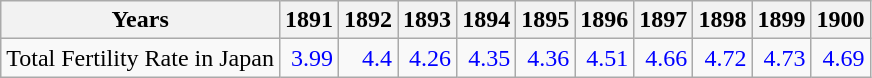<table class="wikitable " style="text-align:right">
<tr>
<th>Years</th>
<th>1891</th>
<th>1892</th>
<th>1893</th>
<th>1894</th>
<th>1895</th>
<th>1896</th>
<th>1897</th>
<th>1898</th>
<th>1899</th>
<th>1900</th>
</tr>
<tr>
<td align="left">Total Fertility Rate in Japan</td>
<td style="text-align:right; color:blue;">3.99</td>
<td style="text-align:right; color:blue;">4.4</td>
<td style="text-align:right; color:blue;">4.26</td>
<td style="text-align:right; color:blue;">4.35</td>
<td style="text-align:right; color:blue;">4.36</td>
<td style="text-align:right; color:blue;">4.51</td>
<td style="text-align:right; color:blue;">4.66</td>
<td style="text-align:right; color:blue;">4.72</td>
<td style="text-align:right; color:blue;">4.73</td>
<td style="text-align:right; color:blue;">4.69</td>
</tr>
</table>
